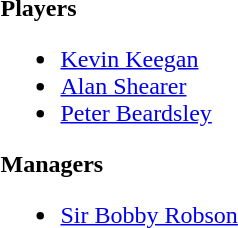<table>
<tr style="vertical-align:top;">
<td><br><strong>Players</strong><ul><li> <a href='#'>Kevin Keegan</a></li><li> <a href='#'>Alan Shearer</a></li><li> <a href='#'>Peter Beardsley</a></li></ul><strong>Managers</strong><ul><li> <a href='#'>Sir Bobby Robson</a></li></ul></td>
</tr>
</table>
